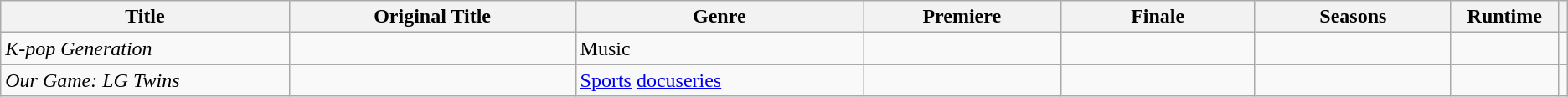<table class="wikitable plainrowheaders sortable">
<tr>
<th scope="col" style="width:15em">Title</th>
<th scope="col" style="width:15em">Original Title</th>
<th scope="col" style="width:15em">Genre</th>
<th scope="col" style="width:10em">Premiere</th>
<th scope="col" style="width:10em">Finale</th>
<th scope="col" style="width:10em">Seasons</th>
<th scope="col" style="width:5em">Runtime</th>
<th scope="col" class="unsortable"></th>
</tr>
<tr>
<td><em>K-pop Generation</em></td>
<td></td>
<td>Music</td>
<td></td>
<td></td>
<td></td>
<td></td>
<td style="text-align:center"></td>
</tr>
<tr>
<td><em>Our Game: LG Twins</em></td>
<td></td>
<td><a href='#'>Sports</a> <a href='#'>docuseries</a></td>
<td></td>
<td></td>
<td></td>
<td></td>
<td style="text-align:center"></td>
</tr>
</table>
